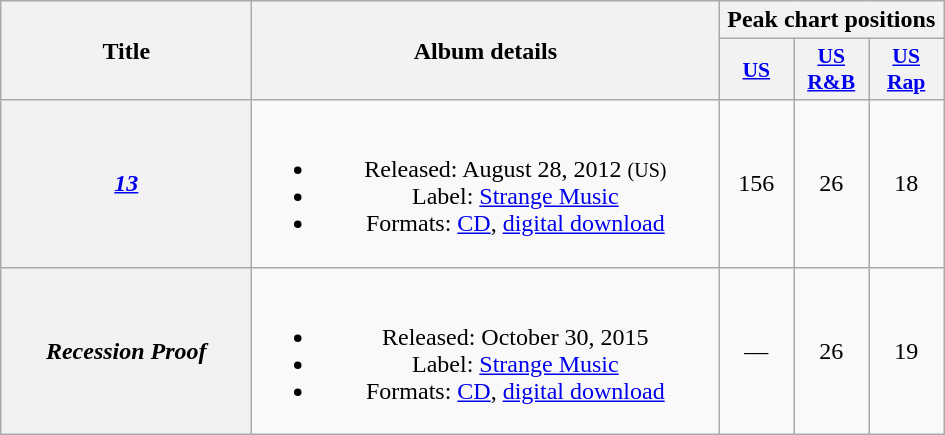<table class="wikitable plainrowheaders" style="text-align:center;">
<tr>
<th scope="col" rowspan="2" style="width:10em;">Title</th>
<th scope="col" rowspan="2" style="width:19em;">Album details</th>
<th scope="col" colspan="3">Peak chart positions</th>
</tr>
<tr>
<th scope="col" style="width:3em;font-size:90%;"><a href='#'>US</a></th>
<th scope="col" style="width:3em;font-size:90%;"><a href='#'>US R&B</a></th>
<th scope="col" style="width:3em;font-size:90%;"><a href='#'>US<br>Rap</a></th>
</tr>
<tr>
<th scope="row"><em><a href='#'>13</a></em></th>
<td><br><ul><li>Released: August 28, 2012 <small>(US)</small></li><li>Label: <a href='#'>Strange Music</a></li><li>Formats: <a href='#'>CD</a>, <a href='#'>digital download</a></li></ul></td>
<td>156</td>
<td>26</td>
<td>18</td>
</tr>
<tr>
<th scope="row"><em>Recession Proof</em></th>
<td><br><ul><li>Released: October 30, 2015</li><li>Label: <a href='#'>Strange Music</a></li><li>Formats: <a href='#'>CD</a>, <a href='#'>digital download</a></li></ul></td>
<td>—</td>
<td>26</td>
<td>19</td>
</tr>
</table>
